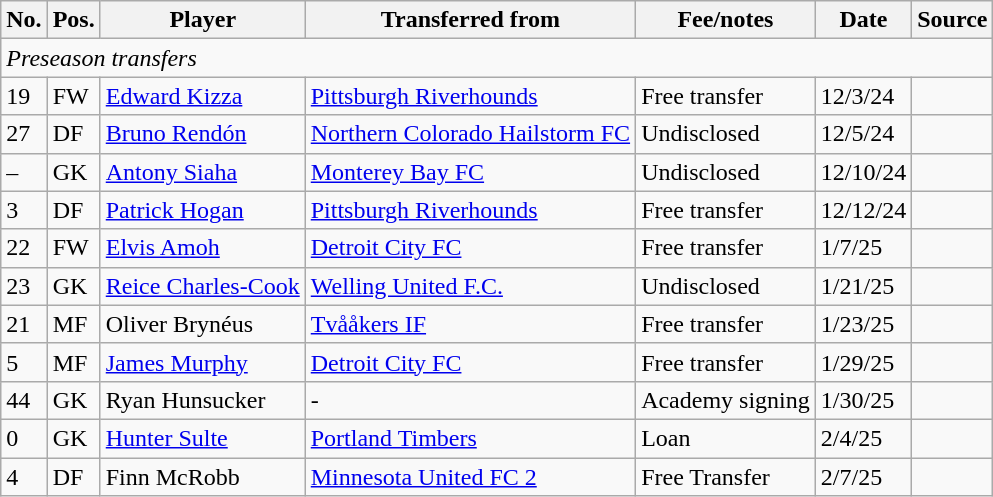<table class="wikitable sortable">
<tr>
<th>No.</th>
<th>Pos.</th>
<th>Player</th>
<th>Transferred from</th>
<th>Fee/notes</th>
<th>Date</th>
<th>Source</th>
</tr>
<tr>
<td colspan="7"><em>Preseason transfers</em></td>
</tr>
<tr>
<td>19</td>
<td>FW</td>
<td> <a href='#'>Edward Kizza</a></td>
<td><a href='#'>Pittsburgh Riverhounds</a></td>
<td>Free transfer</td>
<td>12/3/24</td>
<td></td>
</tr>
<tr>
<td>27</td>
<td>DF</td>
<td> <a href='#'>Bruno Rendón</a></td>
<td><a href='#'>Northern Colorado Hailstorm FC</a></td>
<td>Undisclosed</td>
<td>12/5/24</td>
<td></td>
</tr>
<tr>
<td>–</td>
<td>GK</td>
<td> <a href='#'>Antony Siaha</a></td>
<td><a href='#'>Monterey Bay FC</a></td>
<td>Undisclosed</td>
<td>12/10/24</td>
<td></td>
</tr>
<tr>
<td>3</td>
<td>DF</td>
<td> <a href='#'>Patrick Hogan</a></td>
<td><a href='#'>Pittsburgh Riverhounds</a></td>
<td>Free transfer</td>
<td>12/12/24</td>
<td></td>
</tr>
<tr>
<td>22</td>
<td>FW</td>
<td> <a href='#'>Elvis Amoh</a></td>
<td><a href='#'>Detroit City FC</a></td>
<td>Free transfer</td>
<td>1/7/25</td>
<td></td>
</tr>
<tr>
<td>23</td>
<td>GK</td>
<td> <a href='#'>Reice Charles-Cook</a></td>
<td><a href='#'>Welling United F.C.</a></td>
<td>Undisclosed</td>
<td>1/21/25</td>
<td></td>
</tr>
<tr>
<td>21</td>
<td>MF</td>
<td> Oliver Brynéus</td>
<td><a href='#'>Tvååkers IF</a></td>
<td>Free transfer</td>
<td>1/23/25</td>
<td></td>
</tr>
<tr>
<td>5</td>
<td>MF</td>
<td> <a href='#'>James Murphy</a></td>
<td><a href='#'>Detroit City FC</a></td>
<td>Free transfer</td>
<td>1/29/25</td>
<td></td>
</tr>
<tr>
<td>44</td>
<td>GK</td>
<td> Ryan Hunsucker</td>
<td>-</td>
<td>Academy signing</td>
<td>1/30/25</td>
<td></td>
</tr>
<tr>
<td>0</td>
<td>GK</td>
<td> <a href='#'>Hunter Sulte</a></td>
<td><a href='#'>Portland Timbers</a></td>
<td>Loan</td>
<td>2/4/25</td>
<td></td>
</tr>
<tr>
<td>4</td>
<td>DF</td>
<td> Finn McRobb</td>
<td><a href='#'>Minnesota United FC 2</a></td>
<td>Free Transfer</td>
<td>2/7/25</td>
<td></td>
</tr>
</table>
